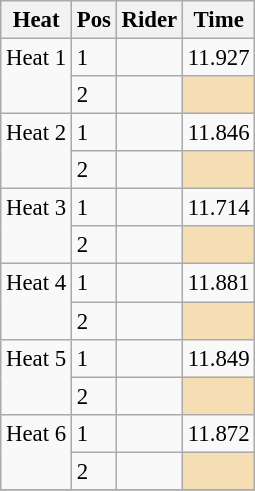<table class="wikitable" style="font-size:95%;" style="text-align:center;">
<tr>
<th>Heat</th>
<th>Pos</th>
<th>Rider</th>
<th>Time</th>
</tr>
<tr>
<td rowspan=2 valign="top">Heat 1</td>
<td>1</td>
<td align=left></td>
<td>11.927</td>
</tr>
<tr>
<td>2</td>
<td align=left></td>
<td bgcolor=wheat></td>
</tr>
<tr>
<td rowspan=2 valign="top">Heat 2</td>
<td>1</td>
<td align=left></td>
<td>11.846</td>
</tr>
<tr>
<td>2</td>
<td align=left></td>
<td bgcolor=wheat></td>
</tr>
<tr>
<td rowspan=2 valign="top">Heat 3</td>
<td>1</td>
<td align=left></td>
<td>11.714</td>
</tr>
<tr>
<td>2</td>
<td align=left></td>
<td bgcolor=wheat></td>
</tr>
<tr>
<td rowspan=2 valign="top">Heat 4</td>
<td>1</td>
<td align=left></td>
<td>11.881</td>
</tr>
<tr>
<td>2</td>
<td align=left></td>
<td bgcolor=wheat></td>
</tr>
<tr>
<td rowspan=2 valign="top">Heat 5</td>
<td>1</td>
<td align=left></td>
<td>11.849</td>
</tr>
<tr>
<td>2</td>
<td align=left></td>
<td bgcolor=wheat></td>
</tr>
<tr>
<td rowspan=2 valign="top">Heat 6</td>
<td>1</td>
<td align=left></td>
<td>11.872</td>
</tr>
<tr>
<td>2</td>
<td align=left></td>
<td bgcolor=wheat></td>
</tr>
<tr>
</tr>
</table>
